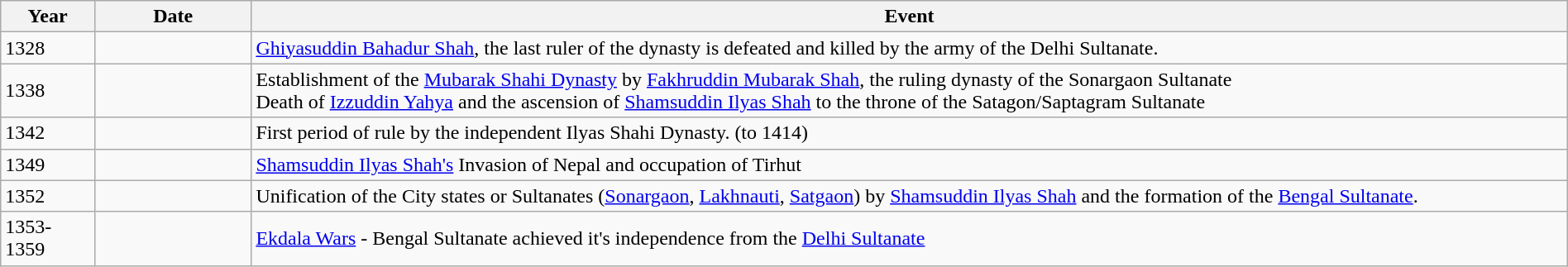<table class="wikitable" width="100%">
<tr>
<th style="width:6%">Year</th>
<th style="width:10%">Date</th>
<th>Event</th>
</tr>
<tr>
<td>1328</td>
<td></td>
<td><a href='#'>Ghiyasuddin Bahadur Shah</a>, the last ruler of the dynasty is defeated and killed by the army of the Delhi Sultanate.</td>
</tr>
<tr>
<td>1338</td>
<td></td>
<td>Establishment of the <a href='#'>Mubarak Shahi Dynasty</a> by <a href='#'>Fakhruddin Mubarak Shah</a>, the ruling dynasty of the Sonargaon Sultanate<br>Death of <a href='#'>Izzuddin Yahya</a> and the ascension of <a href='#'>Shamsuddin Ilyas Shah</a> to the throne of the Satagon/Saptagram Sultanate</td>
</tr>
<tr>
<td>1342</td>
<td></td>
<td>First period of rule by the independent Ilyas Shahi Dynasty. (to 1414)</td>
</tr>
<tr>
<td>1349</td>
<td></td>
<td><a href='#'>Shamsuddin Ilyas Shah's</a> Invasion of Nepal and occupation of Tirhut</td>
</tr>
<tr>
<td>1352</td>
<td></td>
<td>Unification of the City states or Sultanates (<a href='#'>Sonargaon</a>, <a href='#'>Lakhnauti</a>, <a href='#'>Satgaon</a>) by <a href='#'>Shamsuddin Ilyas Shah</a> and the formation of the <a href='#'>Bengal Sultanate</a>.</td>
</tr>
<tr>
<td>1353-1359</td>
<td></td>
<td><a href='#'>Ekdala Wars</a> - Bengal Sultanate achieved it's independence from the <a href='#'>Delhi Sultanate</a></td>
</tr>
</table>
